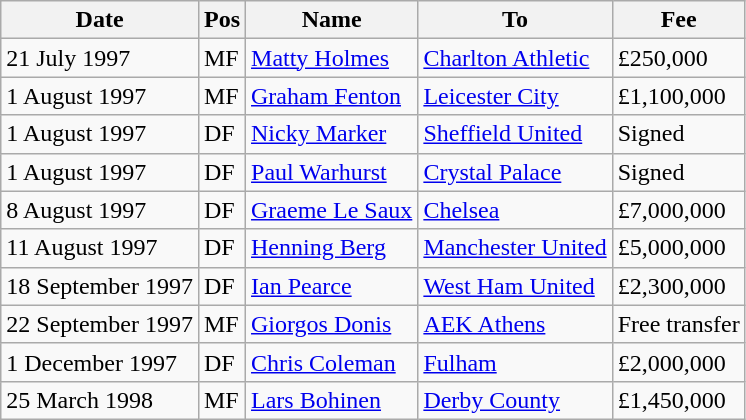<table class="wikitable">
<tr>
<th>Date</th>
<th>Pos</th>
<th>Name</th>
<th>To</th>
<th>Fee</th>
</tr>
<tr>
<td>21 July 1997</td>
<td>MF</td>
<td><a href='#'>Matty Holmes</a></td>
<td><a href='#'>Charlton Athletic</a></td>
<td>£250,000</td>
</tr>
<tr>
<td>1 August 1997</td>
<td>MF</td>
<td><a href='#'>Graham Fenton</a></td>
<td><a href='#'>Leicester City</a></td>
<td>£1,100,000</td>
</tr>
<tr>
<td>1 August 1997</td>
<td>DF</td>
<td><a href='#'>Nicky Marker</a></td>
<td><a href='#'>Sheffield United</a></td>
<td>Signed</td>
</tr>
<tr>
<td>1 August 1997</td>
<td>DF</td>
<td><a href='#'>Paul Warhurst</a></td>
<td><a href='#'>Crystal Palace</a></td>
<td>Signed</td>
</tr>
<tr>
<td>8 August 1997</td>
<td>DF</td>
<td><a href='#'>Graeme Le Saux</a></td>
<td><a href='#'>Chelsea</a></td>
<td>£7,000,000</td>
</tr>
<tr>
<td>11 August 1997</td>
<td>DF</td>
<td><a href='#'>Henning Berg</a></td>
<td><a href='#'>Manchester United</a></td>
<td>£5,000,000</td>
</tr>
<tr>
<td>18 September 1997</td>
<td>DF</td>
<td><a href='#'>Ian Pearce</a></td>
<td><a href='#'>West Ham United</a></td>
<td>£2,300,000</td>
</tr>
<tr>
<td>22 September 1997</td>
<td>MF</td>
<td><a href='#'>Giorgos Donis</a></td>
<td><a href='#'>AEK Athens</a></td>
<td>Free transfer</td>
</tr>
<tr>
<td>1 December 1997</td>
<td>DF</td>
<td><a href='#'>Chris Coleman</a></td>
<td><a href='#'>Fulham</a></td>
<td>£2,000,000</td>
</tr>
<tr>
<td>25 March 1998</td>
<td>MF</td>
<td><a href='#'>Lars Bohinen</a></td>
<td><a href='#'>Derby County</a></td>
<td>£1,450,000</td>
</tr>
</table>
